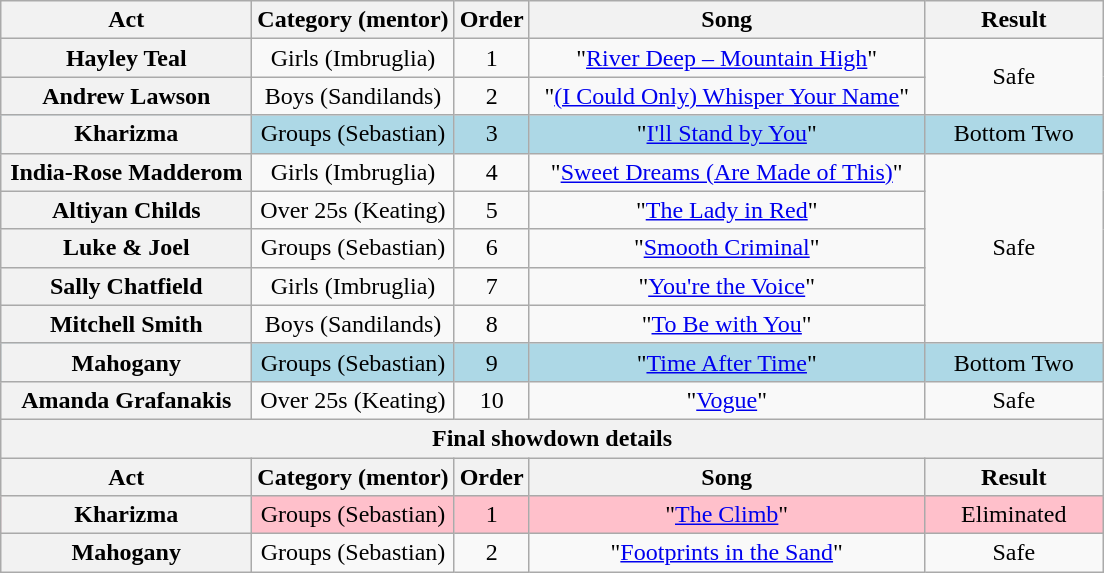<table class="wikitable plainrowheaders" style="text-align:center;">
<tr>
<th scope="col">Act</th>
<th scope="col">Category (mentor)</th>
<th scope="col">Order</th>
<th scope="col" style="width:16em;">Song</th>
<th scope="col" style="width:7em;">Result</th>
</tr>
<tr>
<th scope="row">Hayley Teal</th>
<td>Girls (Imbruglia)</td>
<td>1</td>
<td>"<a href='#'>River Deep – Mountain High</a>"</td>
<td rowspan=2>Safe</td>
</tr>
<tr>
<th scope="row">Andrew Lawson</th>
<td>Boys (Sandilands)</td>
<td>2</td>
<td>"<a href='#'>(I Could Only) Whisper Your Name</a>"</td>
</tr>
<tr style="background:lightblue;">
<th scope="row">Kharizma</th>
<td>Groups (Sebastian)</td>
<td>3</td>
<td>"<a href='#'>I'll Stand by You</a>"</td>
<td>Bottom Two</td>
</tr>
<tr>
<th scope="row">India-Rose Madderom</th>
<td>Girls (Imbruglia)</td>
<td>4</td>
<td>"<a href='#'>Sweet Dreams (Are Made of This)</a>"</td>
<td rowspan=5>Safe</td>
</tr>
<tr>
<th scope="row">Altiyan Childs</th>
<td>Over 25s (Keating)</td>
<td>5</td>
<td>"<a href='#'>The Lady in Red</a>"</td>
</tr>
<tr>
<th scope="row">Luke & Joel</th>
<td>Groups (Sebastian)</td>
<td>6</td>
<td>"<a href='#'>Smooth Criminal</a>"</td>
</tr>
<tr>
<th scope="row">Sally Chatfield</th>
<td>Girls (Imbruglia)</td>
<td>7</td>
<td>"<a href='#'>You're the Voice</a>"</td>
</tr>
<tr>
<th scope="row">Mitchell Smith</th>
<td>Boys (Sandilands)</td>
<td>8</td>
<td>"<a href='#'>To Be with You</a>"</td>
</tr>
<tr style="background:lightblue;">
<th scope="row">Mahogany</th>
<td>Groups (Sebastian)</td>
<td>9</td>
<td>"<a href='#'>Time After Time</a>"</td>
<td>Bottom Two</td>
</tr>
<tr>
<th scope="row">Amanda Grafanakis</th>
<td>Over 25s (Keating)</td>
<td>10</td>
<td>"<a href='#'>Vogue</a>"</td>
<td>Safe</td>
</tr>
<tr>
<th colspan="16">Final showdown details</th>
</tr>
<tr>
<th scope="col" style="width:10em;">Act</th>
<th scope="col">Category (mentor)</th>
<th scope="col">Order</th>
<th scope="col" style="width:16em;">Song</th>
<th scope="col" style="width:6em;">Result</th>
</tr>
<tr style="background:pink;">
<th scope="row">Kharizma</th>
<td>Groups (Sebastian)</td>
<td>1</td>
<td>"<a href='#'>The Climb</a>"</td>
<td>Eliminated</td>
</tr>
<tr>
<th scope="row">Mahogany</th>
<td>Groups (Sebastian)</td>
<td>2</td>
<td>"<a href='#'>Footprints in the Sand</a>"</td>
<td>Safe</td>
</tr>
</table>
